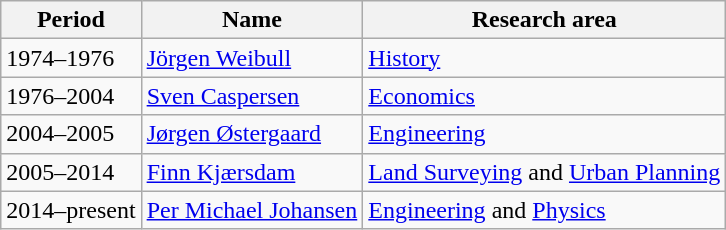<table class="wikitable">
<tr>
<th>Period</th>
<th>Name</th>
<th>Research area</th>
</tr>
<tr>
<td>1974–1976</td>
<td><a href='#'>Jörgen Weibull</a></td>
<td><a href='#'>History</a></td>
</tr>
<tr>
<td>1976–2004</td>
<td><a href='#'>Sven Caspersen</a></td>
<td><a href='#'>Economics</a></td>
</tr>
<tr>
<td>2004–2005</td>
<td><a href='#'>Jørgen Østergaard</a></td>
<td><a href='#'>Engineering</a></td>
</tr>
<tr>
<td>2005–2014</td>
<td><a href='#'>Finn Kjærsdam</a></td>
<td><a href='#'>Land Surveying</a> and <a href='#'>Urban Planning</a></td>
</tr>
<tr>
<td>2014–present</td>
<td><a href='#'>Per Michael Johansen</a></td>
<td><a href='#'>Engineering</a> and <a href='#'>Physics</a></td>
</tr>
</table>
